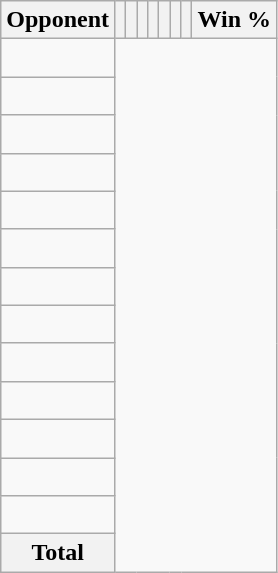<table class="wikitable sortable collapsible collapsed" style="text-align: center;">
<tr>
<th>Opponent</th>
<th></th>
<th></th>
<th></th>
<th></th>
<th></th>
<th></th>
<th></th>
<th>Win %</th>
</tr>
<tr>
<td align="left"><br></td>
</tr>
<tr>
<td align="left"><br></td>
</tr>
<tr>
<td align="left"><br></td>
</tr>
<tr>
<td align="left"><br></td>
</tr>
<tr>
<td align="left"><br></td>
</tr>
<tr>
<td align="left"><br></td>
</tr>
<tr>
<td align="left"><br></td>
</tr>
<tr>
<td align="left"><br></td>
</tr>
<tr>
<td align="left"><br></td>
</tr>
<tr>
<td align="left"><br></td>
</tr>
<tr>
<td align="left"><br></td>
</tr>
<tr>
<td align="left"><br></td>
</tr>
<tr>
<td align="left"><br></td>
</tr>
<tr class="sortbottom">
<th>Total<br></th>
</tr>
</table>
